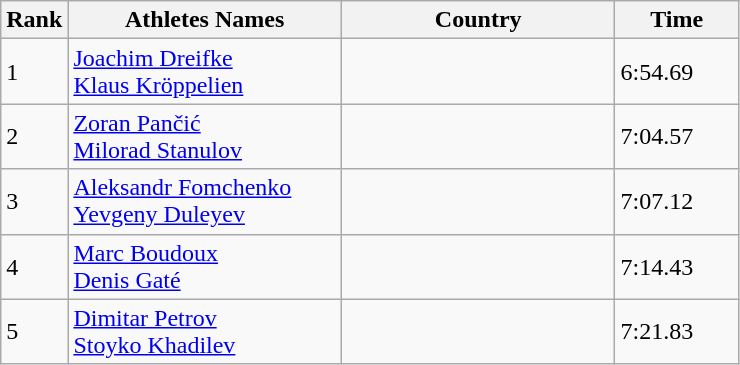<table class="wikitable">
<tr>
<th width=25>Rank</th>
<th width=175>Athletes Names</th>
<th width=175>Country</th>
<th width=75>Time</th>
</tr>
<tr>
<td>1</td>
<td><a href='#'>Joachim Dreifke</a><br><a href='#'>Klaus Kröppelien</a></td>
<td></td>
<td>6:54.69</td>
</tr>
<tr>
<td>2</td>
<td><a href='#'>Zoran Pančić</a><br>  <a href='#'>Milorad Stanulov</a></td>
<td></td>
<td>7:04.57</td>
</tr>
<tr>
<td>3</td>
<td><a href='#'>Aleksandr Fomchenko</a><br><a href='#'>Yevgeny Duleyev</a></td>
<td></td>
<td>7:07.12</td>
</tr>
<tr>
<td>4</td>
<td><a href='#'>Marc Boudoux</a><br><a href='#'>Denis Gaté</a></td>
<td></td>
<td>7:14.43</td>
</tr>
<tr>
<td>5</td>
<td><a href='#'>Dimitar Petrov</a><br><a href='#'>Stoyko Khadilev</a></td>
<td></td>
<td>7:21.83</td>
</tr>
</table>
